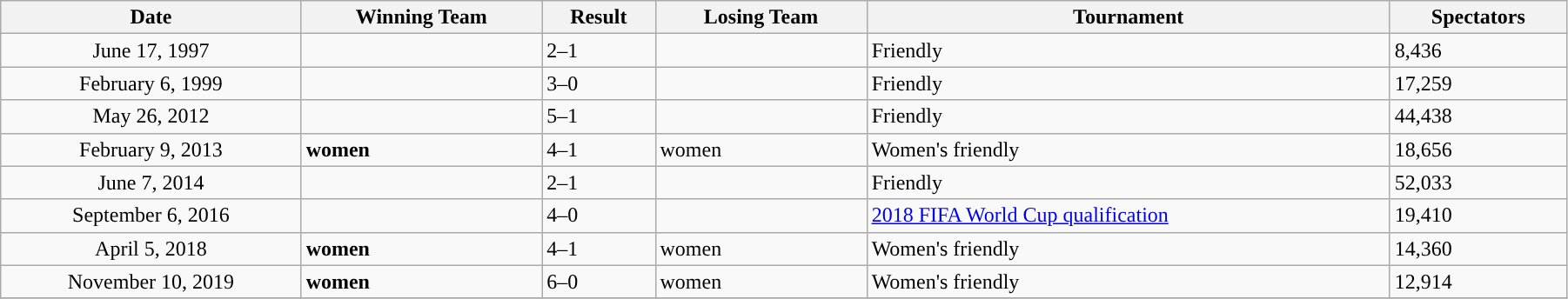<table class="wikitable" style="text-align:left; width:95%;" style="text-align:center">
<tr>
<th style="text-align:center; ">Date</th>
<th style="text-align:center; ">Winning Team</th>
<th style="text-align:center; ">Result</th>
<th style="text-align:center; ">Losing Team</th>
<th style="text-align:center; ">Tournament</th>
<th style="text-align:center; ">Spectators</th>
</tr>
<tr>
<td style="text-align:center;">June 17, 1997</td>
<td><strong></strong></td>
<td>2–1</td>
<td></td>
<td>Friendly</td>
<td>8,436</td>
</tr>
<tr>
<td style="text-align:center;">February 6, 1999</td>
<td><strong></strong></td>
<td>3–0</td>
<td></td>
<td>Friendly</td>
<td>17,259</td>
</tr>
<tr>
<td style="text-align:center;">May 26, 2012</td>
<td><strong></strong></td>
<td>5–1</td>
<td></td>
<td>Friendly</td>
<td>44,438</td>
</tr>
<tr>
<td style="text-align:center;">February 9, 2013</td>
<td><strong> women</strong></td>
<td>4–1</td>
<td> women</td>
<td>Women's friendly</td>
<td>18,656</td>
</tr>
<tr>
<td style="text-align:center;">June 7, 2014</td>
<td><strong></strong></td>
<td>2–1</td>
<td></td>
<td>Friendly</td>
<td>52,033</td>
</tr>
<tr>
<td style="text-align:center;">September 6, 2016</td>
<td><strong></strong></td>
<td>4–0</td>
<td></td>
<td><a href='#'>2018 FIFA World Cup qualification</a></td>
<td>19,410</td>
</tr>
<tr>
<td style="text-align:center;">April 5, 2018</td>
<td><strong> women</strong></td>
<td>4–1</td>
<td> women</td>
<td>Women's friendly</td>
<td>14,360</td>
</tr>
<tr>
<td style="text-align:center;">November 10, 2019</td>
<td><strong> women</strong></td>
<td>6–0</td>
<td> women</td>
<td>Women's friendly</td>
<td>12,914</td>
</tr>
<tr>
</tr>
</table>
